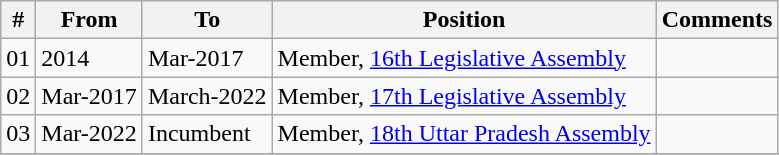<table class="wikitable sortable">
<tr>
<th>#</th>
<th>From</th>
<th>To</th>
<th>Position</th>
<th>Comments</th>
</tr>
<tr>
<td>01</td>
<td>2014</td>
<td>Mar-2017</td>
<td>Member, <a href='#'>16th Legislative Assembly</a></td>
<td></td>
</tr>
<tr>
<td>02</td>
<td>Mar-2017</td>
<td>March-2022</td>
<td>Member, <a href='#'>17th Legislative Assembly</a></td>
<td></td>
</tr>
<tr>
<td>03</td>
<td>Mar-2022</td>
<td>Incumbent</td>
<td>Member, <a href='#'>18th Uttar Pradesh Assembly</a></td>
<td></td>
</tr>
<tr>
</tr>
</table>
